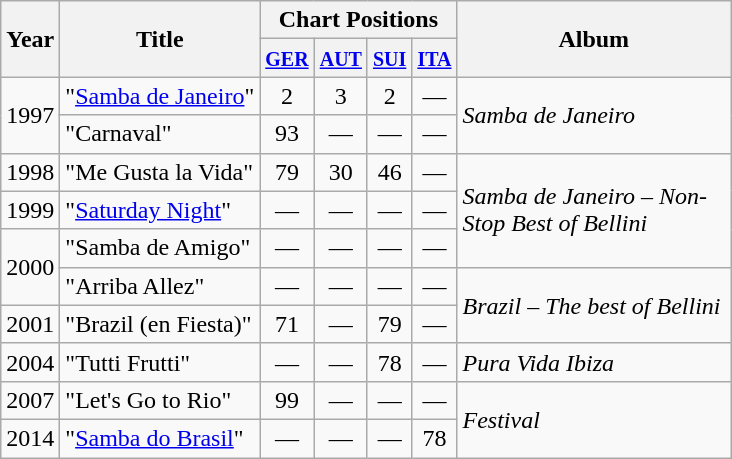<table class="wikitable">
<tr>
<th rowspan="2">Year</th>
<th rowspan="2">Title</th>
<th colspan="4">Chart Positions</th>
<th width="175" rowspan="2">Album</th>
</tr>
<tr>
<th><small><a href='#'>GER</a></small></th>
<th><small><a href='#'>AUT</a></small></th>
<th><small><a href='#'>SUI</a></small></th>
<th><small><a href='#'>ITA</a></small></th>
</tr>
<tr>
<td rowspan="2">1997</td>
<td>"<a href='#'>Samba de Janeiro</a>"</td>
<td align="center">2</td>
<td align="center">3</td>
<td align="center">2</td>
<td align="center">—</td>
<td rowspan="2"><em>Samba de Janeiro</em></td>
</tr>
<tr>
<td>"Carnaval"</td>
<td align="center">93</td>
<td align="center">—</td>
<td align="center">—</td>
<td align="center">—</td>
</tr>
<tr>
<td>1998</td>
<td>"Me Gusta la Vida"</td>
<td align="center">79</td>
<td align="center">30</td>
<td align="center">46</td>
<td align="center">—</td>
<td rowspan="3"><em>Samba de Janeiro – Non-Stop Best of Bellini</em></td>
</tr>
<tr>
<td>1999</td>
<td>"<a href='#'>Saturday Night</a>"</td>
<td align="center">—</td>
<td align="center">—</td>
<td align="center">—</td>
<td align="center">—</td>
</tr>
<tr>
<td rowspan="2">2000</td>
<td>"Samba de Amigo"</td>
<td align="center">—</td>
<td align="center">—</td>
<td align="center">—</td>
<td align="center">—</td>
</tr>
<tr>
<td>"Arriba Allez"</td>
<td align="center">—</td>
<td align="center">—</td>
<td align="center">—</td>
<td align="center">—</td>
<td rowspan="2"><em>Brazil – The best of Bellini</em></td>
</tr>
<tr>
<td>2001</td>
<td>"Brazil (en Fiesta)"</td>
<td align="center">71</td>
<td align="center">—</td>
<td align="center">79</td>
<td align="center">—</td>
</tr>
<tr>
<td>2004</td>
<td>"Tutti Frutti"</td>
<td align="center">—</td>
<td align="center">—</td>
<td align="center">78</td>
<td align="center">—</td>
<td><em>Pura Vida Ibiza</em></td>
</tr>
<tr>
<td>2007</td>
<td>"Let's Go to Rio"</td>
<td align="center">99</td>
<td align="center">—</td>
<td align="center">—</td>
<td align="center">—</td>
<td rowspan="2"><em>Festival</em></td>
</tr>
<tr>
<td>2014</td>
<td>"<a href='#'>Samba do Brasil</a>"</td>
<td align="center">—</td>
<td align="center">—</td>
<td align="center">—</td>
<td align="center">78</td>
</tr>
</table>
